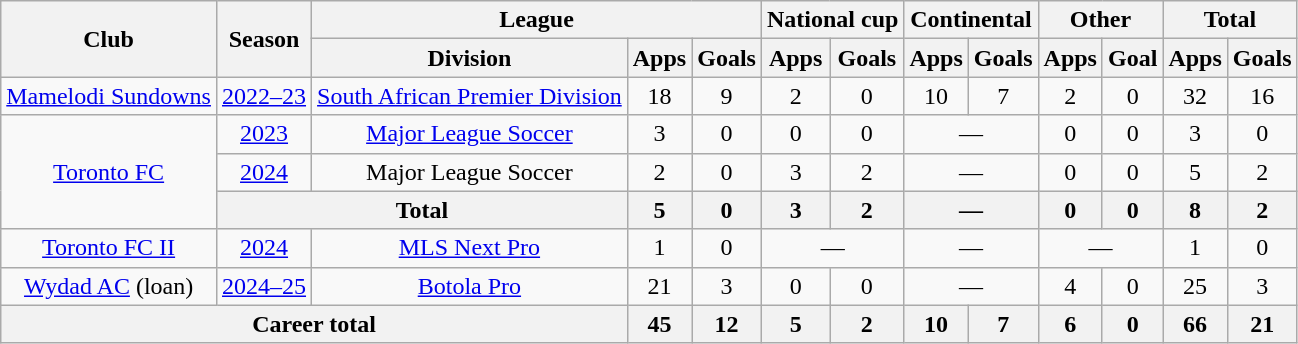<table class= "wikitable" style="text-align:center">
<tr>
<th rowspan="2">Club</th>
<th rowspan="2">Season</th>
<th colspan="3">League</th>
<th colspan="2">National cup</th>
<th colspan="2">Continental</th>
<th colspan="2">Other</th>
<th colspan="2">Total</th>
</tr>
<tr>
<th>Division</th>
<th>Apps</th>
<th>Goals</th>
<th>Apps</th>
<th>Goals</th>
<th>Apps</th>
<th>Goals</th>
<th>Apps</th>
<th>Goal</th>
<th>Apps</th>
<th>Goals</th>
</tr>
<tr>
<td><a href='#'>Mamelodi Sundowns</a></td>
<td><a href='#'>2022–23</a></td>
<td><a href='#'>South African Premier Division</a></td>
<td>18</td>
<td>9</td>
<td>2</td>
<td>0</td>
<td>10</td>
<td>7</td>
<td>2</td>
<td>0</td>
<td>32</td>
<td>16</td>
</tr>
<tr>
<td rowspan="3"><a href='#'>Toronto FC</a></td>
<td><a href='#'>2023</a></td>
<td><a href='#'>Major League Soccer</a></td>
<td>3</td>
<td>0</td>
<td>0</td>
<td>0</td>
<td colspan="2">—</td>
<td>0</td>
<td>0</td>
<td>3</td>
<td>0</td>
</tr>
<tr>
<td><a href='#'>2024</a></td>
<td>Major League Soccer</td>
<td>2</td>
<td>0</td>
<td>3</td>
<td>2</td>
<td colspan="2">—</td>
<td>0</td>
<td>0</td>
<td>5</td>
<td>2</td>
</tr>
<tr>
<th colspan="2">Total</th>
<th>5</th>
<th>0</th>
<th>3</th>
<th>2</th>
<th colspan="2">—</th>
<th>0</th>
<th>0</th>
<th>8</th>
<th>2</th>
</tr>
<tr>
<td><a href='#'>Toronto FC II</a></td>
<td><a href='#'>2024</a></td>
<td><a href='#'>MLS Next Pro</a></td>
<td>1</td>
<td>0</td>
<td colspan="2">—</td>
<td colspan="2">—</td>
<td colspan="2">—</td>
<td>1</td>
<td>0</td>
</tr>
<tr>
<td><a href='#'>Wydad AC</a> (loan)</td>
<td><a href='#'>2024–25</a></td>
<td><a href='#'>Botola Pro</a></td>
<td>21</td>
<td>3</td>
<td>0</td>
<td>0</td>
<td colspan="2">—</td>
<td>4</td>
<td>0</td>
<td>25</td>
<td>3</td>
</tr>
<tr>
<th colspan="3">Career total</th>
<th>45</th>
<th>12</th>
<th>5</th>
<th>2</th>
<th>10</th>
<th>7</th>
<th>6</th>
<th>0</th>
<th>66</th>
<th>21</th>
</tr>
</table>
